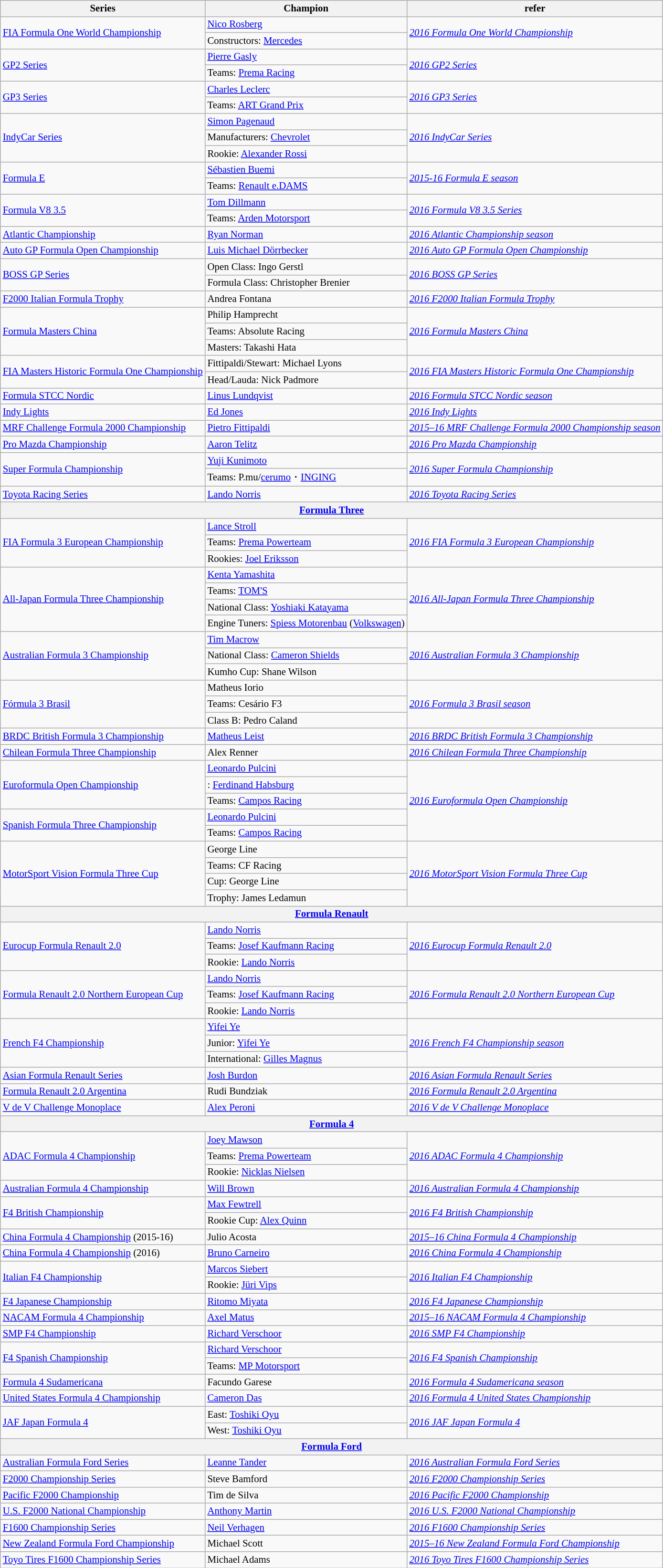<table class="wikitable" style="font-size: 87%;">
<tr>
<th>Series</th>
<th>Champion</th>
<th>refer</th>
</tr>
<tr>
<td rowspan=2><a href='#'>FIA Formula One World Championship</a></td>
<td> <a href='#'>Nico Rosberg</a></td>
<td rowspan=2><em><a href='#'>2016 Formula One World Championship</a></em></td>
</tr>
<tr>
<td>Constructors:  <a href='#'>Mercedes</a></td>
</tr>
<tr>
<td rowspan=2><a href='#'>GP2 Series</a></td>
<td> <a href='#'>Pierre Gasly</a></td>
<td rowspan=2><em><a href='#'>2016 GP2 Series</a></em></td>
</tr>
<tr>
<td>Teams:  <a href='#'>Prema Racing</a></td>
</tr>
<tr>
<td rowspan=2><a href='#'>GP3 Series</a></td>
<td> <a href='#'>Charles Leclerc</a></td>
<td rowspan=2><em><a href='#'>2016 GP3 Series</a></em></td>
</tr>
<tr>
<td>Teams:  <a href='#'>ART Grand Prix</a></td>
</tr>
<tr>
<td rowspan=3><a href='#'>IndyCar Series</a></td>
<td> <a href='#'>Simon Pagenaud</a></td>
<td rowspan=3><em><a href='#'>2016 IndyCar Series</a></em></td>
</tr>
<tr>
<td>Manufacturers:  <a href='#'>Chevrolet</a></td>
</tr>
<tr>
<td>Rookie:  <a href='#'>Alexander Rossi</a></td>
</tr>
<tr>
<td rowspan=2><a href='#'>Formula E</a></td>
<td> <a href='#'>Sébastien Buemi</a></td>
<td rowspan=2><em><a href='#'>2015-16 Formula E season</a></em></td>
</tr>
<tr>
<td>Teams:  <a href='#'>Renault e.DAMS</a></td>
</tr>
<tr>
<td rowspan=2><a href='#'>Formula V8 3.5</a></td>
<td> <a href='#'>Tom Dillmann</a></td>
<td rowspan=2><em><a href='#'>2016 Formula V8 3.5 Series</a></em></td>
</tr>
<tr>
<td>Teams:  <a href='#'>Arden Motorsport</a></td>
</tr>
<tr>
<td><a href='#'>Atlantic Championship</a></td>
<td> <a href='#'>Ryan Norman</a></td>
<td><em><a href='#'>2016 Atlantic Championship season</a></em></td>
</tr>
<tr>
<td><a href='#'>Auto GP Formula Open Championship</a></td>
<td> <a href='#'>Luis Michael Dörrbecker</a></td>
<td><em><a href='#'>2016 Auto GP Formula Open Championship</a></em></td>
</tr>
<tr>
<td rowspan=2><a href='#'>BOSS GP Series</a></td>
<td>Open Class:  Ingo Gerstl</td>
<td rowspan=2><em><a href='#'>2016 BOSS GP Series</a></em></td>
</tr>
<tr>
<td>Formula Class:  Christopher Brenier</td>
</tr>
<tr>
<td><a href='#'>F2000 Italian Formula Trophy</a></td>
<td> Andrea Fontana</td>
<td><em><a href='#'>2016 F2000 Italian Formula Trophy</a></em></td>
</tr>
<tr>
<td rowspan=3><a href='#'>Formula Masters China</a></td>
<td> Philip Hamprecht</td>
<td rowspan=3><em><a href='#'>2016 Formula Masters China</a></em></td>
</tr>
<tr>
<td>Teams:  Absolute Racing</td>
</tr>
<tr>
<td>Masters:  Takashi Hata</td>
</tr>
<tr>
<td rowspan=2><a href='#'>FIA Masters Historic Formula One Championship</a></td>
<td>Fittipaldi/Stewart:  Michael Lyons</td>
<td rowspan=2><em><a href='#'>2016 FIA Masters Historic Formula One Championship</a></em></td>
</tr>
<tr>
<td>Head/Lauda:  Nick Padmore</td>
</tr>
<tr>
<td><a href='#'>Formula STCC Nordic</a></td>
<td> <a href='#'>Linus Lundqvist</a></td>
<td><em><a href='#'>2016 Formula STCC Nordic season</a></em></td>
</tr>
<tr>
<td><a href='#'>Indy Lights</a></td>
<td> <a href='#'>Ed Jones</a></td>
<td><em><a href='#'>2016 Indy Lights</a></em></td>
</tr>
<tr>
<td><a href='#'>MRF Challenge Formula 2000 Championship</a></td>
<td> <a href='#'>Pietro Fittipaldi</a></td>
<td><em><a href='#'>2015–16 MRF Challenge Formula 2000 Championship season</a></em></td>
</tr>
<tr>
<td><a href='#'>Pro Mazda Championship</a></td>
<td> <a href='#'>Aaron Telitz</a></td>
<td><em><a href='#'>2016 Pro Mazda Championship</a></em></td>
</tr>
<tr>
<td rowspan=2><a href='#'>Super Formula Championship</a></td>
<td> <a href='#'>Yuji Kunimoto</a></td>
<td rowspan=2><em><a href='#'>2016 Super Formula Championship</a></em></td>
</tr>
<tr>
<td>Teams:  P.mu/<a href='#'>cerumo</a>・<a href='#'>INGING</a></td>
</tr>
<tr>
<td><a href='#'>Toyota Racing Series</a></td>
<td> <a href='#'>Lando Norris</a></td>
<td><em><a href='#'>2016 Toyota Racing Series</a></em></td>
</tr>
<tr>
<th colspan=3><a href='#'>Formula Three</a></th>
</tr>
<tr>
<td rowspan=3><a href='#'>FIA Formula 3 European Championship</a></td>
<td> <a href='#'>Lance Stroll</a></td>
<td rowspan=3><em><a href='#'>2016 FIA Formula 3 European Championship</a></em></td>
</tr>
<tr>
<td>Teams:  <a href='#'>Prema Powerteam</a></td>
</tr>
<tr>
<td>Rookies:  <a href='#'>Joel Eriksson</a></td>
</tr>
<tr>
<td rowspan=4><a href='#'>All-Japan Formula Three Championship</a></td>
<td> <a href='#'>Kenta Yamashita</a></td>
<td rowspan=4><em><a href='#'>2016 All-Japan Formula Three Championship</a></em></td>
</tr>
<tr>
<td>Teams:  <a href='#'>TOM'S</a></td>
</tr>
<tr>
<td>National Class:  <a href='#'>Yoshiaki Katayama</a></td>
</tr>
<tr>
<td>Engine Tuners:  <a href='#'>Spiess Motorenbau</a> (<a href='#'>Volkswagen</a>)</td>
</tr>
<tr>
<td rowspan=3><a href='#'>Australian Formula 3 Championship</a></td>
<td> <a href='#'>Tim Macrow</a></td>
<td rowspan=3><em><a href='#'>2016 Australian Formula 3 Championship</a></em></td>
</tr>
<tr>
<td>National Class:  <a href='#'>Cameron Shields</a></td>
</tr>
<tr>
<td>Kumho Cup:  Shane Wilson</td>
</tr>
<tr>
<td rowspan=3><a href='#'>Fórmula 3 Brasil</a></td>
<td> Matheus Iorio</td>
<td rowspan=3><em><a href='#'>2016 Formula 3 Brasil season</a></em></td>
</tr>
<tr>
<td>Teams:  Cesário F3</td>
</tr>
<tr>
<td>Class B:  Pedro Caland</td>
</tr>
<tr>
<td><a href='#'>BRDC British Formula 3 Championship</a></td>
<td> <a href='#'>Matheus Leist</a></td>
<td><em><a href='#'>2016 BRDC British Formula 3 Championship</a></em></td>
</tr>
<tr>
<td><a href='#'>Chilean Formula Three Championship</a></td>
<td> Alex Renner</td>
<td><em><a href='#'>2016 Chilean Formula Three Championship</a></em></td>
</tr>
<tr>
<td rowspan=3><a href='#'>Euroformula Open Championship</a></td>
<td> <a href='#'>Leonardo Pulcini</a></td>
<td rowspan=5><em><a href='#'>2016 Euroformula Open Championship</a></em></td>
</tr>
<tr>
<td>:  <a href='#'>Ferdinand Habsburg</a></td>
</tr>
<tr>
<td>Teams:  <a href='#'>Campos Racing</a></td>
</tr>
<tr>
<td rowspan=2><a href='#'>Spanish Formula Three Championship</a></td>
<td> <a href='#'>Leonardo Pulcini</a></td>
</tr>
<tr>
<td>Teams:  <a href='#'>Campos Racing</a></td>
</tr>
<tr>
<td rowspan=4><a href='#'>MotorSport Vision Formula Three Cup</a></td>
<td> George Line</td>
<td rowspan=4><em><a href='#'>2016 MotorSport Vision Formula Three Cup</a></em></td>
</tr>
<tr>
<td>Teams:  CF Racing</td>
</tr>
<tr>
<td>Cup:  George Line</td>
</tr>
<tr>
<td>Trophy:  James Ledamun</td>
</tr>
<tr>
<th colspan=3><a href='#'>Formula Renault</a></th>
</tr>
<tr>
<td rowspan=3><a href='#'>Eurocup Formula Renault 2.0</a></td>
<td> <a href='#'>Lando Norris</a></td>
<td rowspan=3><em><a href='#'>2016 Eurocup Formula Renault 2.0</a></em></td>
</tr>
<tr>
<td>Teams:  <a href='#'>Josef Kaufmann Racing</a></td>
</tr>
<tr>
<td>Rookie:  <a href='#'>Lando Norris</a></td>
</tr>
<tr>
<td rowspan=3><a href='#'>Formula Renault 2.0 Northern European Cup</a></td>
<td> <a href='#'>Lando Norris</a></td>
<td rowspan=3><em><a href='#'>2016 Formula Renault 2.0 Northern European Cup</a></em></td>
</tr>
<tr>
<td>Teams:  <a href='#'>Josef Kaufmann Racing</a></td>
</tr>
<tr>
<td>Rookie:  <a href='#'>Lando Norris</a></td>
</tr>
<tr>
<td rowspan=3><a href='#'>French F4 Championship</a></td>
<td> <a href='#'>Yifei Ye</a></td>
<td rowspan=3><em><a href='#'>2016 French F4 Championship season</a></em></td>
</tr>
<tr>
<td>Junior:  <a href='#'>Yifei Ye</a></td>
</tr>
<tr>
<td>International:  <a href='#'>Gilles Magnus</a></td>
</tr>
<tr>
<td><a href='#'>Asian Formula Renault Series</a></td>
<td> <a href='#'>Josh Burdon</a></td>
<td><em><a href='#'>2016 Asian Formula Renault Series</a></em></td>
</tr>
<tr>
<td><a href='#'>Formula Renault 2.0 Argentina</a></td>
<td> Rudi Bundziak</td>
<td><em><a href='#'>2016 Formula Renault 2.0 Argentina</a></em></td>
</tr>
<tr>
<td><a href='#'>V de V Challenge Monoplace</a></td>
<td> <a href='#'>Alex Peroni</a></td>
<td><em><a href='#'>2016 V de V Challenge Monoplace</a></em></td>
</tr>
<tr>
<th colspan=3><a href='#'>Formula 4</a></th>
</tr>
<tr>
<td rowspan=3><a href='#'>ADAC Formula 4 Championship</a></td>
<td> <a href='#'>Joey Mawson</a></td>
<td rowspan=3><em><a href='#'>2016 ADAC Formula 4 Championship</a></em></td>
</tr>
<tr>
<td>Teams:  <a href='#'>Prema Powerteam</a></td>
</tr>
<tr>
<td>Rookie:  <a href='#'>Nicklas Nielsen</a></td>
</tr>
<tr>
<td><a href='#'>Australian Formula 4 Championship</a></td>
<td> <a href='#'>Will Brown</a></td>
<td><em><a href='#'>2016 Australian Formula 4 Championship</a></em></td>
</tr>
<tr>
<td rowspan=2><a href='#'>F4 British Championship</a></td>
<td> <a href='#'>Max Fewtrell</a></td>
<td rowspan="2"><em><a href='#'>2016 F4 British Championship</a></em></td>
</tr>
<tr>
<td>Rookie Cup:  <a href='#'>Alex Quinn</a></td>
</tr>
<tr>
<td><a href='#'>China Formula 4 Championship</a> (2015-16)</td>
<td> Julio Acosta</td>
<td><em><a href='#'>2015–16 China Formula 4 Championship</a></em></td>
</tr>
<tr>
<td><a href='#'>China Formula 4 Championship</a> (2016)</td>
<td> <a href='#'>Bruno Carneiro</a></td>
<td><em><a href='#'>2016 China Formula 4 Championship</a></em></td>
</tr>
<tr>
<td rowspan=2><a href='#'>Italian F4 Championship</a></td>
<td> <a href='#'>Marcos Siebert</a></td>
<td rowspan="2"><em><a href='#'>2016 Italian F4 Championship</a></em></td>
</tr>
<tr>
<td>Rookie:  <a href='#'>Jüri Vips</a></td>
</tr>
<tr>
<td><a href='#'>F4 Japanese Championship</a></td>
<td> <a href='#'>Ritomo Miyata</a></td>
<td><em><a href='#'>2016 F4 Japanese Championship</a></em></td>
</tr>
<tr>
<td><a href='#'>NACAM Formula 4 Championship</a></td>
<td> <a href='#'>Axel Matus</a></td>
<td><em><a href='#'>2015–16 NACAM Formula 4 Championship</a></em></td>
</tr>
<tr>
<td><a href='#'>SMP F4 Championship</a></td>
<td> <a href='#'>Richard Verschoor</a></td>
<td><em><a href='#'>2016 SMP F4 Championship</a></em></td>
</tr>
<tr>
<td rowspan=2><a href='#'>F4 Spanish Championship</a></td>
<td> <a href='#'>Richard Verschoor</a></td>
<td rowspan=2><em><a href='#'>2016 F4 Spanish Championship</a></em></td>
</tr>
<tr>
<td>Teams:  <a href='#'>MP Motorsport</a></td>
</tr>
<tr>
<td><a href='#'>Formula 4 Sudamericana</a></td>
<td> Facundo Garese</td>
<td><em><a href='#'>2016 Formula 4 Sudamericana season</a></em></td>
</tr>
<tr>
<td><a href='#'>United States Formula 4 Championship</a></td>
<td> <a href='#'>Cameron Das</a></td>
<td><em><a href='#'>2016 Formula 4 United States Championship</a></em></td>
</tr>
<tr>
<td rowspan=2><a href='#'>JAF Japan Formula 4</a></td>
<td>East:  <a href='#'>Toshiki Oyu</a></td>
<td rowspan=2><em><a href='#'>2016 JAF Japan Formula 4</a></em></td>
</tr>
<tr>
<td>West:  <a href='#'>Toshiki Oyu</a></td>
</tr>
<tr>
<th colspan=3><a href='#'>Formula Ford</a></th>
</tr>
<tr>
<td><a href='#'>Australian Formula Ford Series</a></td>
<td> <a href='#'>Leanne Tander</a></td>
<td><em><a href='#'>2016 Australian Formula Ford Series</a></em></td>
</tr>
<tr>
<td><a href='#'>F2000 Championship Series</a></td>
<td> Steve Bamford</td>
<td><em><a href='#'>2016 F2000 Championship Series</a></em></td>
</tr>
<tr>
<td><a href='#'>Pacific F2000 Championship</a></td>
<td> Tim de Silva</td>
<td><em><a href='#'>2016 Pacific F2000 Championship</a></em></td>
</tr>
<tr>
<td><a href='#'>U.S. F2000 National Championship</a></td>
<td> <a href='#'>Anthony Martin</a></td>
<td><em><a href='#'>2016 U.S. F2000 National Championship</a></em></td>
</tr>
<tr>
<td><a href='#'>F1600 Championship Series</a></td>
<td> <a href='#'>Neil Verhagen</a></td>
<td><em><a href='#'>2016 F1600 Championship Series</a></em></td>
</tr>
<tr>
<td><a href='#'>New Zealand Formula Ford Championship</a></td>
<td> Michael Scott</td>
<td><em><a href='#'>2015–16 New Zealand Formula Ford Championship</a></em></td>
</tr>
<tr>
<td><a href='#'>Toyo Tires F1600 Championship Series</a></td>
<td> Michael Adams</td>
<td><em><a href='#'>2016 Toyo Tires F1600 Championship Series</a></em></td>
</tr>
</table>
